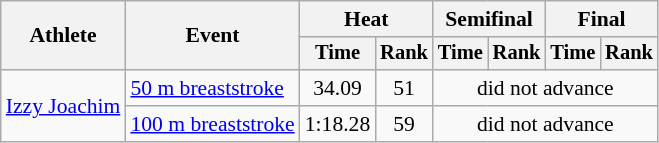<table class=wikitable style="font-size:90%">
<tr>
<th rowspan="2">Athlete</th>
<th rowspan="2">Event</th>
<th colspan="2">Heat</th>
<th colspan="2">Semifinal</th>
<th colspan="2">Final</th>
</tr>
<tr style="font-size:95%">
<th>Time</th>
<th>Rank</th>
<th>Time</th>
<th>Rank</th>
<th>Time</th>
<th>Rank</th>
</tr>
<tr align=center>
<td align=left rowspan=2><a href='#'>Izzy Joachim</a></td>
<td align=left><a href='#'>50 m breaststroke</a></td>
<td>34.09</td>
<td>51</td>
<td colspan=4>did not advance</td>
</tr>
<tr align=center>
<td align=left><a href='#'>100 m breaststroke</a></td>
<td>1:18.28</td>
<td>59</td>
<td colspan=4>did not advance</td>
</tr>
</table>
